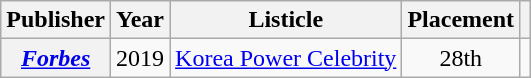<table class="wikitable plainrowheaders sortable" style="margin-right: 0;">
<tr>
<th scope="col">Publisher</th>
<th scope="col">Year</th>
<th scope="col">Listicle</th>
<th scope="col">Placement</th>
<th scope="col" class="unsortable"></th>
</tr>
<tr>
<th scope="row"><em><a href='#'>Forbes</a></em></th>
<td>2019</td>
<td><a href='#'>Korea Power Celebrity</a></td>
<td style="text-align:center;">28th</td>
<td style="text-align:center;"></td>
</tr>
</table>
